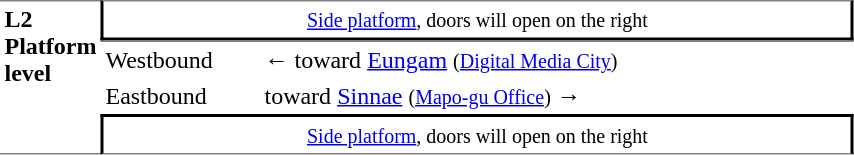<table table border=0 cellspacing=0 cellpadding=3>
<tr>
<td style="border-top:solid 1px gray;border-bottom:solid 1px gray;" width=50 rowspan=10 valign=top><strong>L2<br>Platform level</strong></td>
<td style="border-top:solid 1px gray;border-right:solid 2px black;border-left:solid 2px black;border-bottom:solid 2px black;text-align:center;" colspan=2><small><a href='#'>Side platform</a>, doors will open on the right</small></td>
</tr>
<tr>
<td style="border-bottom:solid 0px gray;border-top:solid 1px gray;" width=100>Westbound</td>
<td style="border-bottom:solid 0px gray;border-top:solid 1px gray;" width=390>←  toward <a href='#'>Eungam</a> <small>(<a href='#'>Digital Media City</a>)</small></td>
</tr>
<tr>
<td>Eastbound</td>
<td>  toward <a href='#'>Sinnae</a> <small>(<a href='#'>Mapo-gu Office</a>)</small> →</td>
</tr>
<tr>
<td style="border-top:solid 2px black;border-right:solid 2px black;border-left:solid 2px black;border-bottom:solid 1px gray;text-align:center;" colspan=2><small><a href='#'>Side platform</a>, doors will open on the right </small></td>
</tr>
</table>
